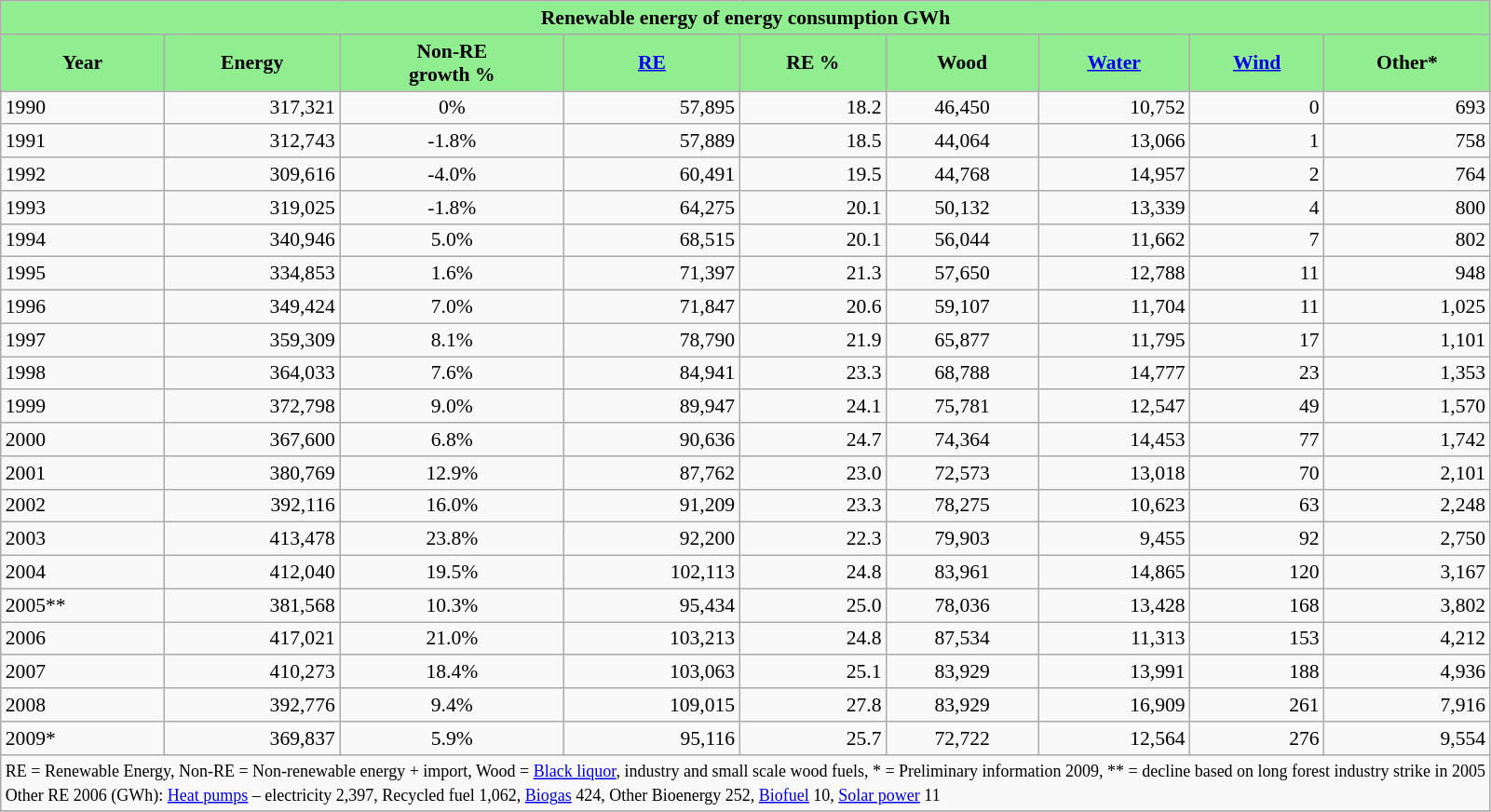<table class="wikitable" style="text-align:center; font-size: 90%">
<tr>
<th colspan="11" align=center style="background: lightgreen">Renewable energy of energy consumption GWh</th>
</tr>
<tr>
<th style="background: lightgreen">Year</th>
<th style="background: lightgreen">Energy</th>
<th style="background: lightgreen">Non-RE<br>growth %</th>
<th style="background: lightgreen"><a href='#'>RE</a></th>
<th style="background: lightgreen">RE %</th>
<th style="background: lightgreen">Wood</th>
<th style="background: lightgreen"><a href='#'>Water</a></th>
<th style="background: lightgreen"><a href='#'>Wind</a></th>
<th style="background: lightgreen">Other*</th>
</tr>
<tr ---->
<td align="left">1990</td>
<td align="right">317,321</td>
<td align="center">0%</td>
<td align="right">57,895</td>
<td align="right">18.2</td>
<td align="center">46,450</td>
<td align="right">10,752</td>
<td align="right">0</td>
<td align="right">693</td>
</tr>
<tr ---->
<td align="left">1991</td>
<td align="right">312,743</td>
<td align="center">-1.8%</td>
<td align="right">57,889</td>
<td align="right">18.5</td>
<td align="center">44,064</td>
<td align="right">13,066</td>
<td align="right">1</td>
<td align="right">758</td>
</tr>
<tr ---->
<td align="left">1992</td>
<td align="right">309,616</td>
<td align="center">-4.0%</td>
<td align="right">60,491</td>
<td align="right">19.5</td>
<td align="center">44,768</td>
<td align="right">14,957</td>
<td align="right">2</td>
<td align="right">764</td>
</tr>
<tr ---->
<td align="left">1993</td>
<td align="right">319,025</td>
<td align="center">-1.8%</td>
<td align="right">64,275</td>
<td align="right">20.1</td>
<td align="center">50,132</td>
<td align="right">13,339</td>
<td align="right">4</td>
<td align="right">800</td>
</tr>
<tr ---->
<td align="left">1994</td>
<td align="right">340,946</td>
<td align="center">5.0%</td>
<td align="right">68,515</td>
<td align="right">20.1</td>
<td align="center">56,044</td>
<td align="right">11,662</td>
<td align="right">7</td>
<td align="right">802</td>
</tr>
<tr ---->
<td align="left">1995</td>
<td align="right">334,853</td>
<td align="center">1.6%</td>
<td align="right">71,397</td>
<td align="right">21.3</td>
<td align="center">57,650</td>
<td align="right">12,788</td>
<td align="right">11</td>
<td align="right">948</td>
</tr>
<tr ---->
<td align="left">1996</td>
<td align="right">349,424</td>
<td align="center">7.0%</td>
<td align="right">71,847</td>
<td align="right">20.6</td>
<td align="center">59,107</td>
<td align="right">11,704</td>
<td align="right">11</td>
<td align="right">1,025</td>
</tr>
<tr ---->
<td align="left">1997</td>
<td align="right">359,309</td>
<td align="center">8.1%</td>
<td align="right">78,790</td>
<td align="right">21.9</td>
<td align="center">65,877</td>
<td align="right">11,795</td>
<td align="right">17</td>
<td align="right">1,101</td>
</tr>
<tr ---->
<td align="left">1998</td>
<td align="right">364,033</td>
<td align="center">7.6%</td>
<td align="right">84,941</td>
<td align="right">23.3</td>
<td align="center">68,788</td>
<td align="right">14,777</td>
<td align="right">23</td>
<td align="right">1,353</td>
</tr>
<tr ---->
<td align="left">1999</td>
<td align="right">372,798</td>
<td align="center">9.0%</td>
<td align="right">89,947</td>
<td align="right">24.1</td>
<td align="center">75,781</td>
<td align="right">12,547</td>
<td align="right">49</td>
<td align="right">1,570</td>
</tr>
<tr ---->
<td align="left">2000</td>
<td align="right">367,600</td>
<td align="center">6.8%</td>
<td align="right">90,636</td>
<td align="right">24.7</td>
<td align="center">74,364</td>
<td align="right">14,453</td>
<td align="right">77</td>
<td align="right">1,742</td>
</tr>
<tr ---->
<td align="left">2001</td>
<td align="right">380,769</td>
<td align="center">12.9%</td>
<td align="right">87,762</td>
<td align="right">23.0</td>
<td align="center">72,573</td>
<td align="right">13,018</td>
<td align="right">70</td>
<td align="right">2,101</td>
</tr>
<tr ---->
<td align="left">2002</td>
<td align="right">392,116</td>
<td align="center">16.0%</td>
<td align="right">91,209</td>
<td align="right">23.3</td>
<td align="center">78,275</td>
<td align="right">10,623</td>
<td align="right">63</td>
<td align="right">2,248</td>
</tr>
<tr ---->
<td align="left">2003</td>
<td align="right">413,478</td>
<td align="center">23.8%</td>
<td align="right">92,200</td>
<td align="right">22.3</td>
<td align="center">79,903</td>
<td align="right">9,455</td>
<td align="right">92</td>
<td align="right">2,750</td>
</tr>
<tr ---->
<td align="left">2004</td>
<td align="right">412,040</td>
<td align="center">19.5%</td>
<td align="right">102,113</td>
<td align="right">24.8</td>
<td align="center">83,961</td>
<td align="right">14,865</td>
<td align="right">120</td>
<td align="right">3,167</td>
</tr>
<tr ---->
<td align="left">2005**</td>
<td align="right">381,568</td>
<td align="center">10.3%</td>
<td align="right">95,434</td>
<td align="right">25.0</td>
<td align="center">78,036</td>
<td align="right">13,428</td>
<td align="right">168</td>
<td align="right">3,802</td>
</tr>
<tr ---->
<td align="left">2006</td>
<td align="right">417,021</td>
<td align="center">21.0%</td>
<td align="right">103,213</td>
<td align="right">24.8</td>
<td align="center">87,534</td>
<td align="right">11,313</td>
<td align="right">153</td>
<td align="right">4,212</td>
</tr>
<tr ---->
<td align="left">2007</td>
<td align="right">410,273</td>
<td align="center">18.4%</td>
<td align="right">103,063</td>
<td align="right">25.1</td>
<td align="center">83,929</td>
<td align="right">13,991</td>
<td align="right">188</td>
<td align="right">4,936</td>
</tr>
<tr ---->
<td align="left">2008</td>
<td align="right">392,776</td>
<td align="center">9.4%</td>
<td align="right">109,015</td>
<td align="right">27.8</td>
<td align="center">83,929</td>
<td align="right">16,909</td>
<td align="right">261</td>
<td align="right">7,916</td>
</tr>
<tr ---->
<td align="left">2009*</td>
<td align="right">369,837</td>
<td align="center">5.9%</td>
<td align="right">95,116</td>
<td align="right">25.7</td>
<td align="center">72,722</td>
<td align="right">12,564</td>
<td align="right">276</td>
<td align="right">9,554</td>
</tr>
<tr ---->
<td colspan=11 align="left"><small> RE = Renewable Energy, Non-RE = Non-renewable energy + import, Wood = <a href='#'>Black liquor</a>, industry and small scale wood fuels, * = Preliminary information 2009, ** = decline based on long forest industry strike in 2005<br>Other RE 2006 (GWh): <a href='#'>Heat pumps</a> – electricity 2,397, Recycled fuel 1,062, <a href='#'>Biogas</a> 424, Other Bioenergy 252, <a href='#'>Biofuel</a> 10, <a href='#'>Solar power</a> 11<br></small></td>
</tr>
<tr ---->
</tr>
</table>
